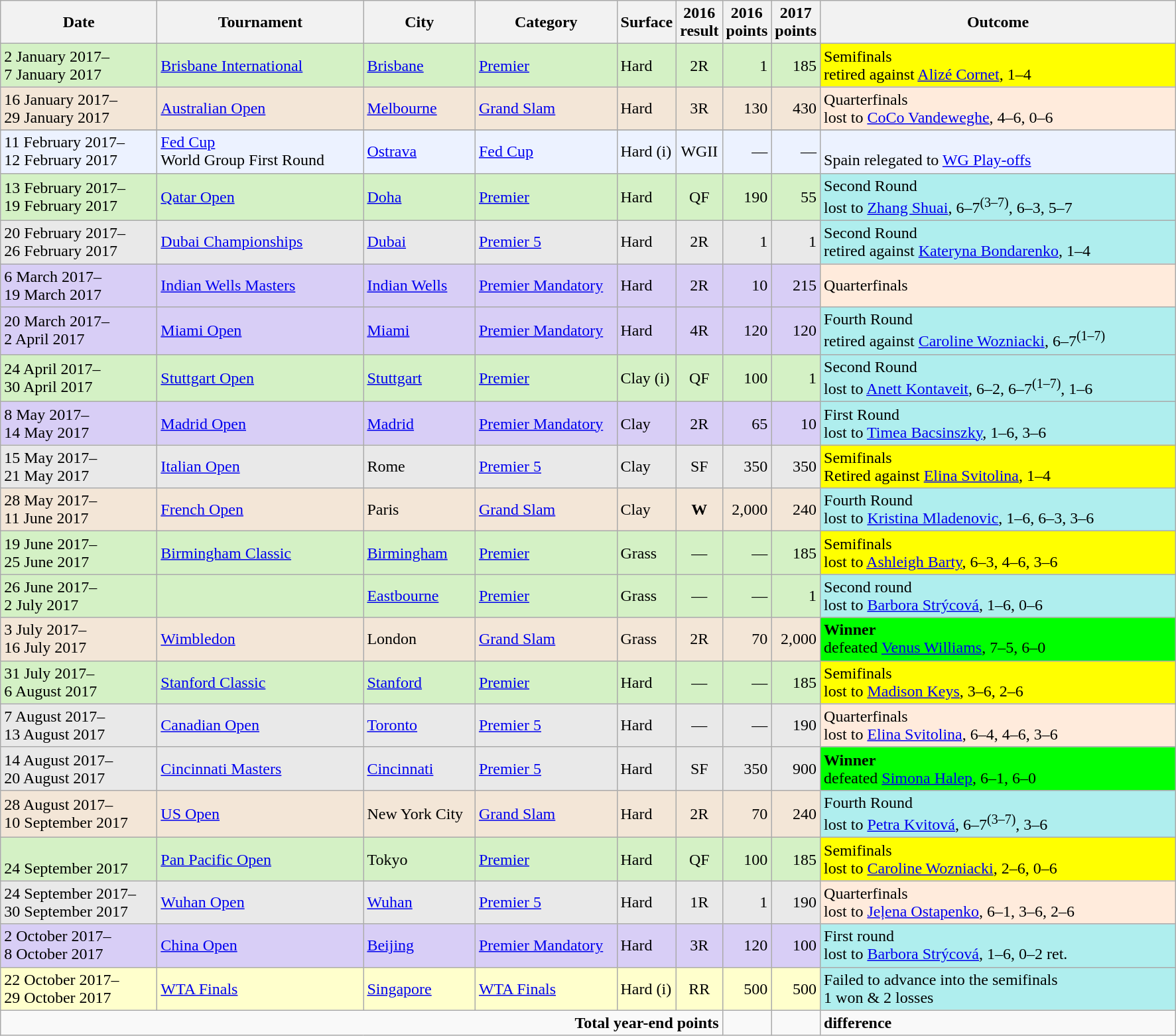<table class="wikitable">
<tr>
<th width=150>Date</th>
<th width=200>Tournament</th>
<th width=105>City</th>
<th width=135>Category</th>
<th width=40>Surface</th>
<th width=35>2016 result</th>
<th width=35>2016 points</th>
<th width=35>2017 points</th>
<th width=350>Outcome</th>
</tr>
<tr style="background:#d4f1c5;">
<td>2 January 2017– <br>7 January 2017</td>
<td><a href='#'>Brisbane International</a></td>
<td><a href='#'>Brisbane</a></td>
<td><a href='#'>Premier</a></td>
<td>Hard</td>
<td align=center>2R</td>
<td align=right>1</td>
<td align=right>185</td>
<td style="background:yellow;">Semifinals<br>retired against  <a href='#'>Alizé Cornet</a>, 1–4</td>
</tr>
<tr style="background:#F3E6D7;">
<td>16 January 2017–<br>29 January 2017</td>
<td><a href='#'>Australian Open</a></td>
<td><a href='#'>Melbourne</a></td>
<td><a href='#'>Grand Slam</a></td>
<td>Hard</td>
<td align=center>3R</td>
<td align=right>130</td>
<td align=right>430</td>
<td style="background:#ffebdc;">Quarterfinals<br>lost to  <a href='#'>CoCo Vandeweghe</a>, 4–6, 0–6</td>
</tr>
<tr style="background:#dfe2e9;">
</tr>
<tr style="background:#ECF2FF;">
<td>11 February 2017–<br>12 February 2017</td>
<td><a href='#'>Fed Cup</a><br>World Group First Round</td>
<td><a href='#'>Ostrava</a></td>
<td><a href='#'>Fed Cup</a></td>
<td>Hard (i)</td>
<td align=center>WGII</td>
<td align=right>—</td>
<td align=right>—</td>
<td style="background:#ECF2FF;"><br>Spain relegated to <a href='#'>WG Play-offs</a></td>
</tr>
<tr style="background:#d4f1c5;">
<td>13 February 2017–<br>19 February 2017</td>
<td><a href='#'>Qatar Open</a></td>
<td><a href='#'>Doha</a></td>
<td><a href='#'>Premier</a></td>
<td>Hard</td>
<td align=center>QF</td>
<td align=right>190</td>
<td align=right>55</td>
<td style="background:#afeeee;">Second Round <br>lost to  <a href='#'>Zhang Shuai</a>, 6–7<sup>(3–7)</sup>, 6–3, 5–7</td>
</tr>
<tr style="background:#E9E9E9;">
<td>20 February 2017–<br>26 February 2017</td>
<td><a href='#'>Dubai Championships</a></td>
<td><a href='#'>Dubai</a></td>
<td><a href='#'>Premier 5</a></td>
<td>Hard</td>
<td align=center>2R</td>
<td align=right>1</td>
<td align=right>1</td>
<td style="background:#afeeee;">Second Round <br>retired against  <a href='#'>Kateryna Bondarenko</a>, 1–4</td>
</tr>
<tr style="background:#D8CEF6;">
<td>6 March 2017–<br>19 March 2017</td>
<td><a href='#'>Indian Wells Masters</a></td>
<td><a href='#'>Indian Wells</a></td>
<td><a href='#'>Premier Mandatory</a></td>
<td>Hard</td>
<td align=center>2R</td>
<td align=right>10</td>
<td align=right>215</td>
<td style="background:#ffebdc;">Quarterfinals<br></td>
</tr>
<tr style="background:#D8CEF6;">
<td>20 March 2017–<br>2 April 2017</td>
<td><a href='#'>Miami Open</a></td>
<td><a href='#'>Miami</a></td>
<td><a href='#'>Premier Mandatory</a></td>
<td>Hard</td>
<td align=center>4R</td>
<td align=right>120</td>
<td align=right>120</td>
<td style="background:#afeeee;">Fourth Round <br>retired against  <a href='#'>Caroline Wozniacki</a>, 6–7<sup>(1–7)</sup></td>
</tr>
<tr style="background:#d4f1c5;">
<td>24 April 2017– <br>30 April 2017</td>
<td><a href='#'>Stuttgart Open</a></td>
<td><a href='#'>Stuttgart</a></td>
<td><a href='#'>Premier</a></td>
<td>Clay (i)</td>
<td align=center>QF</td>
<td align=right>100</td>
<td align=right>1</td>
<td style="background:#afeeee;">Second Round <br>lost to  <a href='#'>Anett Kontaveit</a>, 6–2, 6–7<sup>(1–7)</sup>, 1–6</td>
</tr>
<tr style="background:#D8CEF6;">
<td>8 May 2017–<br>14 May 2017</td>
<td><a href='#'>Madrid Open</a></td>
<td><a href='#'>Madrid</a></td>
<td><a href='#'>Premier Mandatory</a></td>
<td>Clay</td>
<td align=center>2R</td>
<td align=right>65</td>
<td align=right>10</td>
<td style="background:#afeeee;">First Round <br>lost to  <a href='#'>Timea Bacsinszky</a>, 1–6, 3–6</td>
</tr>
<tr style="background:#E9E9E9;">
<td>15 May 2017–<br>21 May 2017</td>
<td><a href='#'>Italian Open</a></td>
<td>Rome</td>
<td><a href='#'>Premier 5</a></td>
<td>Clay</td>
<td align=center>SF</td>
<td align=right>350</td>
<td align=right>350</td>
<td style="background:yellow;">Semifinals<br>Retired against  <a href='#'>Elina Svitolina</a>, 1–4</td>
</tr>
<tr style="background:#F3E6D7;">
<td>28 May 2017–<br>11 June 2017</td>
<td><a href='#'>French Open</a></td>
<td>Paris</td>
<td><a href='#'>Grand Slam</a></td>
<td>Clay</td>
<td align=center><strong>W</strong></td>
<td align=right>2,000</td>
<td align=right>240</td>
<td style="background:#afeeee;">Fourth Round <br>lost to  <a href='#'>Kristina Mladenovic</a>, 1–6, 6–3, 3–6</td>
</tr>
<tr style="background:#d4f1c5;">
<td>19 June 2017– <br>25 June 2017</td>
<td><a href='#'>Birmingham Classic</a></td>
<td><a href='#'>Birmingham</a></td>
<td><a href='#'>Premier</a></td>
<td>Grass</td>
<td align=center>—</td>
<td align=right>—</td>
<td align=right>185</td>
<td style="background:yellow;">Semifinals<br>lost to  <a href='#'>Ashleigh Barty</a>, 6–3, 4–6, 3–6</td>
</tr>
<tr style="background:#d4f1c5;">
<td>26 June 2017– <br>2 July 2017</td>
<td></td>
<td><a href='#'>Eastbourne</a></td>
<td><a href='#'>Premier</a></td>
<td>Grass</td>
<td align=center>—</td>
<td align=right>—</td>
<td align=right>1</td>
<td style="background:#afeeee;">Second round <br>lost to  <a href='#'>Barbora Strýcová</a>, 1–6, 0–6</td>
</tr>
<tr style="background:#F3E6D7;">
<td>3 July 2017–<br>16 July 2017</td>
<td><a href='#'>Wimbledon</a></td>
<td>London</td>
<td><a href='#'>Grand Slam</a></td>
<td>Grass</td>
<td align=center>2R</td>
<td align=right>70</td>
<td align=right>2,000</td>
<td style="background:lime;"><strong>Winner</strong> <br>defeated  <a href='#'>Venus Williams</a>, 7–5, 6–0</td>
</tr>
<tr style="background:#d4f1c5;">
<td>31 July 2017– <br>6 August 2017</td>
<td><a href='#'>Stanford Classic</a></td>
<td><a href='#'>Stanford</a></td>
<td><a href='#'>Premier</a></td>
<td>Hard</td>
<td align=center>—</td>
<td align=right>—</td>
<td align=right>185</td>
<td style="background:yellow;">Semifinals<br>lost to  <a href='#'>Madison Keys</a>, 3–6, 2–6</td>
</tr>
<tr style="background:#E9E9E9;">
<td>7 August 2017–<br>13 August 2017</td>
<td><a href='#'>Canadian Open</a></td>
<td><a href='#'>Toronto</a></td>
<td><a href='#'>Premier 5</a></td>
<td>Hard</td>
<td align=center>—</td>
<td align=right>—</td>
<td align=right>190</td>
<td style="background:#ffebdc;">Quarterfinals<br>lost to  <a href='#'>Elina Svitolina</a>, 6–4, 4–6, 3–6</td>
</tr>
<tr style="background:#E9E9E9;">
<td>14 August 2017–<br>20 August 2017</td>
<td><a href='#'>Cincinnati Masters</a></td>
<td><a href='#'>Cincinnati</a></td>
<td><a href='#'>Premier 5</a></td>
<td>Hard</td>
<td align=center>SF</td>
<td align=right>350</td>
<td align=right>900</td>
<td style="background:lime;"><strong>Winner</strong> <br>defeated  <a href='#'>Simona Halep</a>, 6–1, 6–0</td>
</tr>
<tr style="background:#F3E6D7;">
<td>28 August 2017–<br>10 September 2017</td>
<td><a href='#'>US Open</a></td>
<td>New York City</td>
<td><a href='#'>Grand Slam</a></td>
<td>Hard</td>
<td align=center>2R</td>
<td align=right>70</td>
<td align=right>240</td>
<td style="background:#afeeee;">Fourth Round <br>lost to  <a href='#'>Petra Kvitová</a>, 6–7<sup>(3–7)</sup>, 3–6</td>
</tr>
<tr style="background:#d4f1c5;">
<td> <br>24 September 2017</td>
<td><a href='#'>Pan Pacific Open</a></td>
<td>Tokyo</td>
<td><a href='#'>Premier</a></td>
<td>Hard</td>
<td align=center>QF</td>
<td align=right>100</td>
<td align=right>185</td>
<td style="background:yellow;">Semifinals<br>lost to  <a href='#'>Caroline Wozniacki</a>, 2–6, 0–6</td>
</tr>
<tr style="background:#E9E9E9;">
<td>24 September 2017–<br>30 September 2017</td>
<td><a href='#'>Wuhan Open</a></td>
<td><a href='#'>Wuhan</a></td>
<td><a href='#'>Premier 5</a></td>
<td>Hard</td>
<td align=center>1R</td>
<td align=right>1</td>
<td align=right>190</td>
<td style="background:#ffebdc;">Quarterfinals<br>lost to  <a href='#'>Jeļena Ostapenko</a>, 6–1, 3–6, 2–6</td>
</tr>
<tr style="background:#D8CEF6;">
<td>2 October 2017–<br>8 October 2017</td>
<td><a href='#'>China Open</a></td>
<td><a href='#'>Beijing</a></td>
<td><a href='#'>Premier Mandatory</a></td>
<td>Hard</td>
<td align=center>3R</td>
<td align=right>120</td>
<td align=right>100</td>
<td style="background:#afeeee;">First round <br>lost to  <a href='#'>Barbora Strýcová</a>, 1–6, 0–2 ret.</td>
</tr>
<tr style="background:#FFC;">
<td>22 October 2017– <br>29 October 2017</td>
<td><a href='#'>WTA Finals</a></td>
<td><a href='#'>Singapore</a></td>
<td><a href='#'>WTA Finals</a></td>
<td>Hard (i)</td>
<td align=center>RR</td>
<td align=right>500</td>
<td align=right>500</td>
<td style="background:#afeeee;">Failed to advance into the semifinals <br> 1 won & 2 losses</td>
</tr>
<tr>
<td colspan=6 align=right><strong>Total year-end points</strong></td>
<td align=center></td>
<td align=center></td>
<td>  <strong>difference</strong></td>
</tr>
</table>
